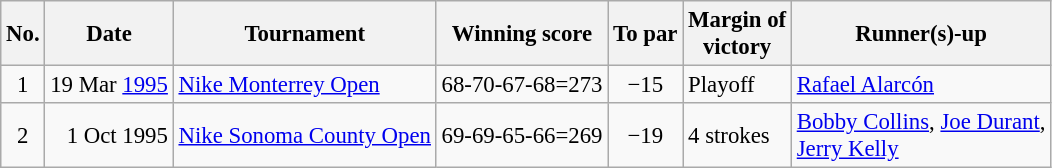<table class="wikitable" style="font-size:95%;">
<tr>
<th>No.</th>
<th>Date</th>
<th>Tournament</th>
<th>Winning score</th>
<th>To par</th>
<th>Margin of<br>victory</th>
<th>Runner(s)-up</th>
</tr>
<tr>
<td align=center>1</td>
<td align=right>19 Mar <a href='#'>1995</a></td>
<td><a href='#'>Nike Monterrey Open</a></td>
<td align=right>68-70-67-68=273</td>
<td align=center>−15</td>
<td>Playoff</td>
<td> <a href='#'>Rafael Alarcón</a></td>
</tr>
<tr>
<td align=center>2</td>
<td align=right>1 Oct 1995</td>
<td><a href='#'>Nike Sonoma County Open</a></td>
<td align=right>69-69-65-66=269</td>
<td align=center>−19</td>
<td>4 strokes</td>
<td> <a href='#'>Bobby Collins</a>,  <a href='#'>Joe Durant</a>,<br> <a href='#'>Jerry Kelly</a></td>
</tr>
</table>
